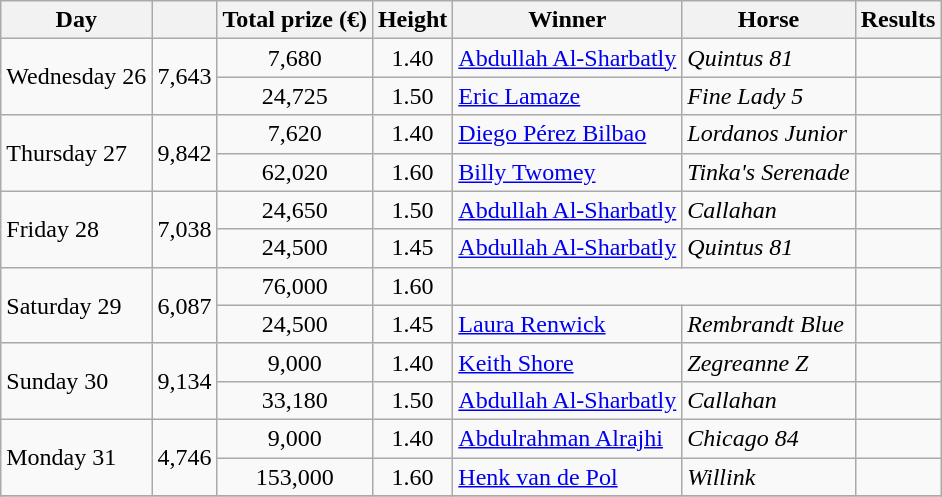<table class="wikitable">
<tr>
<th>Day</th>
<th></th>
<th>Total prize (€)</th>
<th>Height</th>
<th>Winner</th>
<th>Horse</th>
<th>Results</th>
</tr>
<tr>
<td rowspan=2>Wednesday 26</td>
<td rowspan=2 align=right>7,643</td>
<td align=center>7,680</td>
<td align=center>1.40</td>
<td> <a href='#'>Abdullah Al-Sharbatly</a></td>
<td><em>Quintus 81</em></td>
<td align=center></td>
</tr>
<tr>
<td align=center>24,725</td>
<td align=center>1.50</td>
<td> <a href='#'>Eric Lamaze</a></td>
<td><em>Fine Lady 5</em></td>
<td align=center></td>
</tr>
<tr>
<td rowspan=2>Thursday 27</td>
<td rowspan=2 align=right>9,842</td>
<td align=center>7,620</td>
<td align=center>1.40</td>
<td> <a href='#'>Diego Pérez Bilbao</a></td>
<td><em>Lordanos Junior</em></td>
<td align=center></td>
</tr>
<tr>
<td align=center>62,020</td>
<td align=center>1.60</td>
<td> <a href='#'>Billy Twomey</a></td>
<td><em>Tinka's Serenade</em></td>
<td align=center></td>
</tr>
<tr>
<td rowspan=2>Friday 28</td>
<td rowspan=2 align=right>7,038</td>
<td align=center>24,650</td>
<td align=center>1.50</td>
<td> <a href='#'>Abdullah Al-Sharbatly</a></td>
<td><em>Callahan</em></td>
<td align=center></td>
</tr>
<tr>
<td align=center>24,500</td>
<td align=center>1.45</td>
<td> <a href='#'>Abdullah Al-Sharbatly</a></td>
<td><em>Quintus 81</em></td>
<td align=center></td>
</tr>
<tr>
<td rowspan=2>Saturday 29</td>
<td rowspan=2 align=right>6,087</td>
<td align=center>76,000</td>
<td align=center>1.60</td>
<td colspan=2></td>
<td align=center></td>
</tr>
<tr>
<td align=center>24,500</td>
<td align=center>1.45</td>
<td> <a href='#'>Laura Renwick</a></td>
<td><em>Rembrandt Blue</em></td>
<td align=center></td>
</tr>
<tr>
<td rowspan=2>Sunday 30</td>
<td rowspan=2 align=right>9,134</td>
<td align=center>9,000</td>
<td align=center>1.40</td>
<td> <a href='#'>Keith Shore</a></td>
<td><em>Zegreanne Z</em></td>
<td align=center></td>
</tr>
<tr>
<td align=center>33,180</td>
<td align=center>1.50</td>
<td> <a href='#'>Abdullah Al-Sharbatly</a></td>
<td><em>Callahan</em></td>
<td align=center></td>
</tr>
<tr>
<td rowspan=2>Monday 31</td>
<td rowspan=2 align=right>4,746</td>
<td align=center>9,000</td>
<td align=center>1.40</td>
<td> <a href='#'>Abdulrahman Alrajhi</a></td>
<td><em>Chicago 84</em></td>
<td align=center></td>
</tr>
<tr>
<td align=center>153,000</td>
<td align=center>1.60</td>
<td> <a href='#'>Henk van de Pol</a></td>
<td><em>Willink</em></td>
<td align=center></td>
</tr>
<tr>
</tr>
</table>
